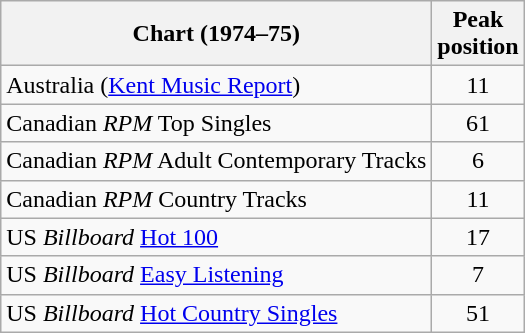<table class="wikitable sortable">
<tr>
<th align="left">Chart (1974–75)</th>
<th align="center">Peak<br>position</th>
</tr>
<tr>
<td align="left">Australia (<a href='#'>Kent Music Report</a>)</td>
<td style="text-align:center;">11</td>
</tr>
<tr>
<td align="left">Canadian <em>RPM</em> Top Singles</td>
<td align="center">61</td>
</tr>
<tr>
<td align="left">Canadian <em>RPM</em> Adult Contemporary Tracks</td>
<td align="center">6</td>
</tr>
<tr>
<td align="left">Canadian <em>RPM</em> Country Tracks</td>
<td align="center">11</td>
</tr>
<tr>
<td align="left">US <em>Billboard</em> <a href='#'>Hot 100</a></td>
<td align="center">17</td>
</tr>
<tr>
<td align="left">US <em>Billboard</em> <a href='#'>Easy Listening</a></td>
<td align="center">7</td>
</tr>
<tr>
<td align="left">US <em>Billboard</em> <a href='#'>Hot Country Singles</a></td>
<td align="center">51</td>
</tr>
</table>
